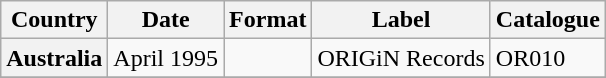<table class="wikitable plainrowheaders">
<tr>
<th scope="col">Country</th>
<th scope="col">Date</th>
<th scope="col">Format</th>
<th scope="col">Label</th>
<th scope="col">Catalogue</th>
</tr>
<tr>
<th scope="row">Australia</th>
<td>April 1995</td>
<td></td>
<td>ORIGiN Records</td>
<td>OR010</td>
</tr>
<tr>
</tr>
</table>
